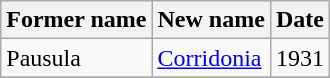<table class="wikitable sortable">
<tr>
<th>Former name</th>
<th>New name</th>
<th>Date</th>
</tr>
<tr>
<td>Pausula</td>
<td><a href='#'>Corridonia</a></td>
<td>1931</td>
</tr>
<tr>
</tr>
</table>
